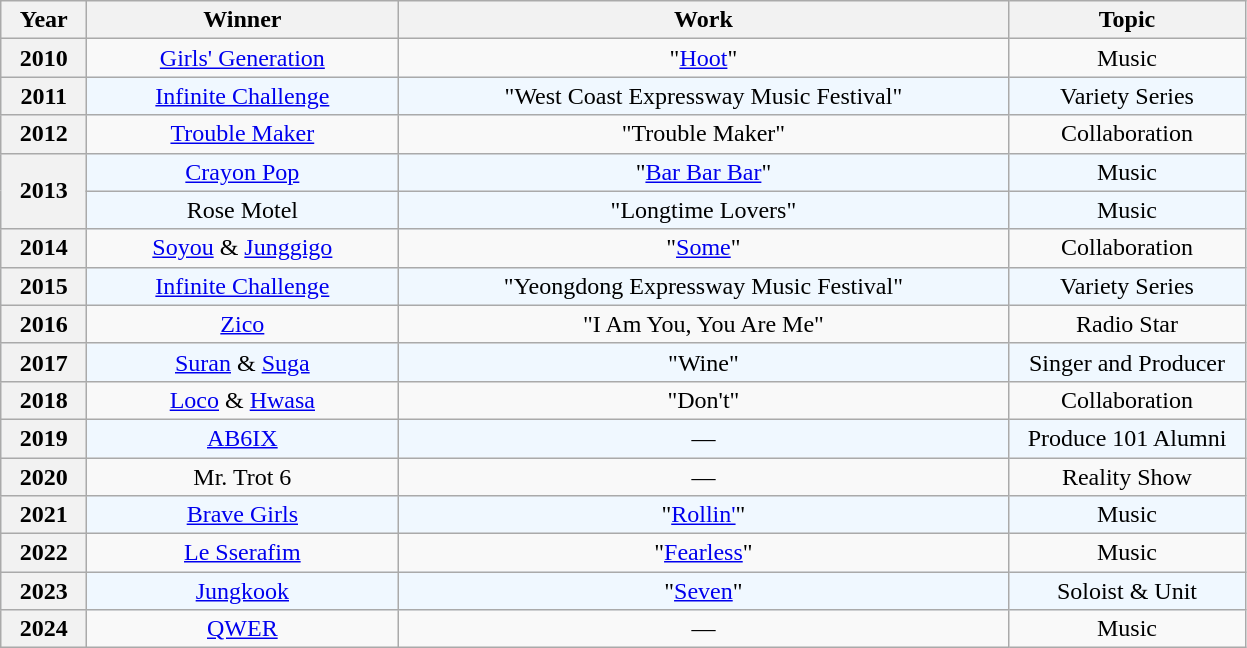<table class="wikitable plainrowheaders" style="text-align: center">
<tr>
<th scope="col" width="50">Year</th>
<th scope="col" width="200">Winner</th>
<th scope="col" width="400">Work</th>
<th scope="col" width="150">Topic</th>
</tr>
<tr>
<th scope="row" style="text-align:center;">2010</th>
<td><a href='#'>Girls' Generation</a></td>
<td>"<a href='#'>Hoot</a>"</td>
<td>Music</td>
</tr>
<tr style="background:#F0F8FF">
<th scope="row" style="text-align:center;">2011</th>
<td><a href='#'>Infinite Challenge</a></td>
<td>"West Coast Expressway<em> </em>Music Festival"</td>
<td>Variety Series</td>
</tr>
<tr>
<th scope="row" style="text-align:center;">2012</th>
<td><a href='#'>Trouble Maker</a></td>
<td>"Trouble Maker"</td>
<td>Collaboration</td>
</tr>
<tr style="background:#F0F8FF">
<th scope="row" style="text-align:center;" rowspan="2">2013</th>
<td><a href='#'>Crayon Pop</a></td>
<td>"<a href='#'>Bar Bar Bar</a>"</td>
<td>Music</td>
</tr>
<tr style="background:#F0F8FF">
<td>Rose Motel</td>
<td>"Longtime Lovers"</td>
<td>Music</td>
</tr>
<tr>
<th scope="row" style="text-align:center;">2014</th>
<td><a href='#'>Soyou</a> & <a href='#'>Junggigo</a></td>
<td>"<a href='#'>Some</a>"</td>
<td>Collaboration</td>
</tr>
<tr style="background:#F0F8FF">
<th scope="row" style="text-align:center;">2015</th>
<td><a href='#'>Infinite Challenge</a></td>
<td>"Yeongdong Expressway Music Festival"</td>
<td>Variety Series</td>
</tr>
<tr>
<th scope="row" style="text-align:center;">2016</th>
<td><a href='#'>Zico</a></td>
<td>"I Am You, You Are Me"</td>
<td>Radio Star</td>
</tr>
<tr style="background:#F0F8FF">
<th scope="row" style="text-align:center;">2017</th>
<td><a href='#'>Suran</a> & <a href='#'>Suga</a></td>
<td>"Wine"</td>
<td>Singer and Producer</td>
</tr>
<tr>
<th scope="row" style="text-align:center;">2018</th>
<td><a href='#'>Loco</a> & <a href='#'>Hwasa</a></td>
<td>"Don't"</td>
<td>Collaboration<br></td>
</tr>
<tr style="background:#F0F8FF">
<th scope="row" style="text-align:center;">2019</th>
<td><a href='#'>AB6IX</a></td>
<td>—</td>
<td>Produce 101 Alumni</td>
</tr>
<tr>
<th scope="row" style="text-align:center;">2020</th>
<td>Mr. Trot 6</td>
<td>—</td>
<td>Reality Show</td>
</tr>
<tr style="background:#F0F8FF">
<th scope="row" style="text-align:center;">2021</th>
<td><a href='#'>Brave Girls</a></td>
<td>"<a href='#'>Rollin'</a>"</td>
<td>Music</td>
</tr>
<tr>
<th scope="row" style="text-align:center;">2022</th>
<td><a href='#'>Le Sserafim</a></td>
<td>"<a href='#'>Fearless</a>"</td>
<td>Music</td>
</tr>
<tr style="background:#F0F8FF">
<th scope="row" style="text-align:center;">2023</th>
<td><a href='#'>Jungkook</a></td>
<td>"<a href='#'>Seven</a>"</td>
<td>Soloist & Unit</td>
</tr>
<tr>
<th scope="row" style="text-align:center;">2024</th>
<td><a href='#'>QWER</a></td>
<td>—</td>
<td>Music</td>
</tr>
</table>
